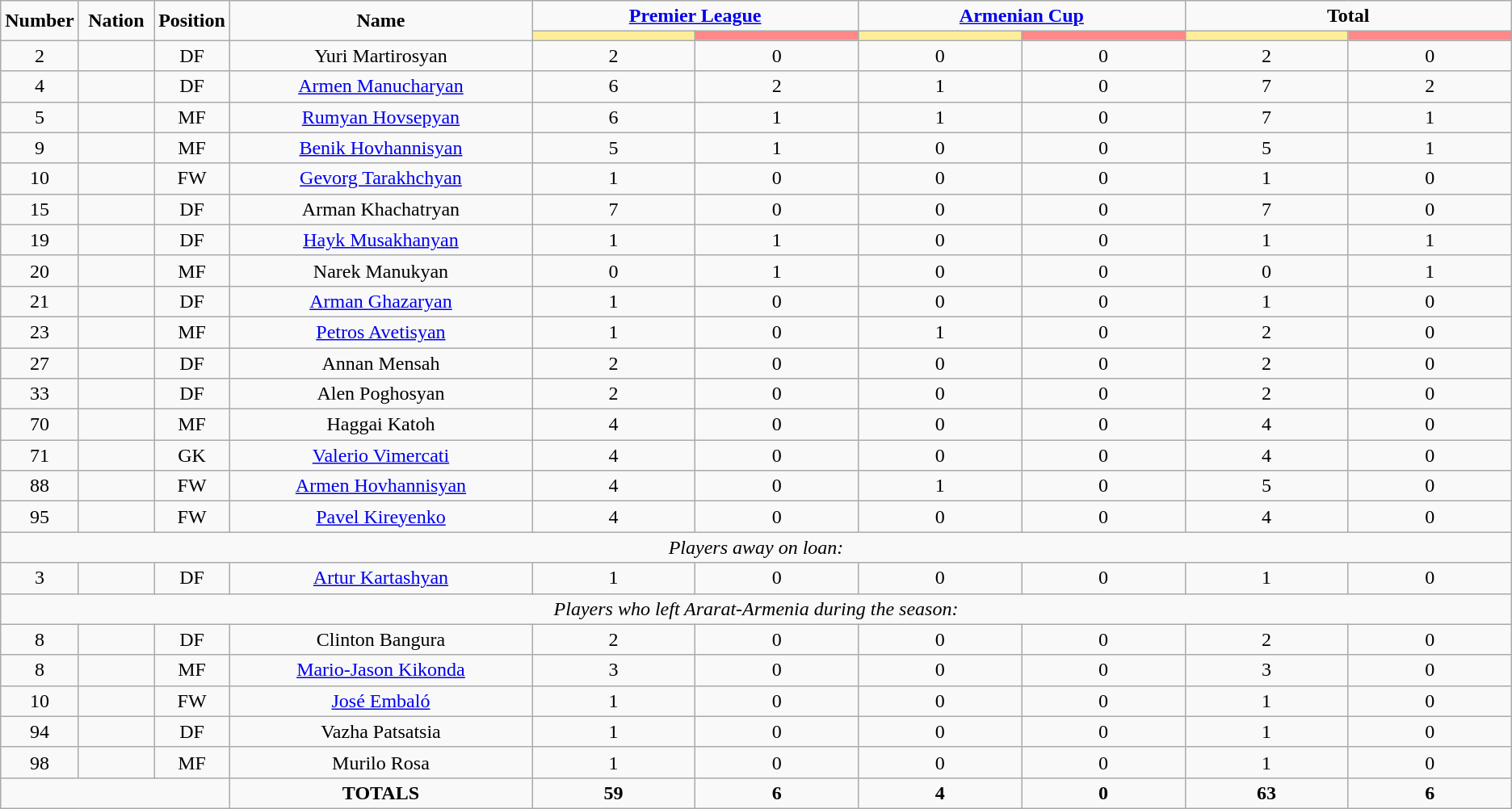<table class="wikitable" style="text-align:center;">
<tr>
<td rowspan="2"  style="width:5%; text-align:center;"><strong>Number</strong></td>
<td rowspan="2"  style="width:5%; text-align:center;"><strong>Nation</strong></td>
<td rowspan="2"  style="width:5%; text-align:center;"><strong>Position</strong></td>
<td rowspan="2"  style="width:20%; text-align:center;"><strong>Name</strong></td>
<td colspan="2" style="text-align:center;"><strong><a href='#'>Premier League</a></strong></td>
<td colspan="2" style="text-align:center;"><strong><a href='#'>Armenian Cup</a></strong></td>
<td colspan="2" style="text-align:center;"><strong>Total</strong></td>
</tr>
<tr>
<th style="width:60px; background:#fe9;"></th>
<th style="width:60px; background:#ff8888;"></th>
<th style="width:60px; background:#fe9;"></th>
<th style="width:60px; background:#ff8888;"></th>
<th style="width:60px; background:#fe9;"></th>
<th style="width:60px; background:#ff8888;"></th>
</tr>
<tr>
<td>2</td>
<td></td>
<td>DF</td>
<td>Yuri Martirosyan</td>
<td>2</td>
<td>0</td>
<td>0</td>
<td>0</td>
<td>2</td>
<td>0</td>
</tr>
<tr>
<td>4</td>
<td></td>
<td>DF</td>
<td><a href='#'>Armen Manucharyan</a></td>
<td>6</td>
<td>2</td>
<td>1</td>
<td>0</td>
<td>7</td>
<td>2</td>
</tr>
<tr>
<td>5</td>
<td></td>
<td>MF</td>
<td><a href='#'>Rumyan Hovsepyan</a></td>
<td>6</td>
<td>1</td>
<td>1</td>
<td>0</td>
<td>7</td>
<td>1</td>
</tr>
<tr>
<td>9</td>
<td></td>
<td>MF</td>
<td><a href='#'>Benik Hovhannisyan</a></td>
<td>5</td>
<td>1</td>
<td>0</td>
<td>0</td>
<td>5</td>
<td>1</td>
</tr>
<tr>
<td>10</td>
<td></td>
<td>FW</td>
<td><a href='#'>Gevorg Tarakhchyan</a></td>
<td>1</td>
<td>0</td>
<td>0</td>
<td>0</td>
<td>1</td>
<td>0</td>
</tr>
<tr>
<td>15</td>
<td></td>
<td>DF</td>
<td>Arman Khachatryan</td>
<td>7</td>
<td>0</td>
<td>0</td>
<td>0</td>
<td>7</td>
<td>0</td>
</tr>
<tr>
<td>19</td>
<td></td>
<td>DF</td>
<td><a href='#'>Hayk Musakhanyan</a></td>
<td>1</td>
<td>1</td>
<td>0</td>
<td>0</td>
<td>1</td>
<td>1</td>
</tr>
<tr>
<td>20</td>
<td></td>
<td>MF</td>
<td>Narek Manukyan</td>
<td>0</td>
<td>1</td>
<td>0</td>
<td>0</td>
<td>0</td>
<td>1</td>
</tr>
<tr>
<td>21</td>
<td></td>
<td>DF</td>
<td><a href='#'>Arman Ghazaryan</a></td>
<td>1</td>
<td>0</td>
<td>0</td>
<td>0</td>
<td>1</td>
<td>0</td>
</tr>
<tr>
<td>23</td>
<td></td>
<td>MF</td>
<td><a href='#'>Petros Avetisyan</a></td>
<td>1</td>
<td>0</td>
<td>1</td>
<td>0</td>
<td>2</td>
<td>0</td>
</tr>
<tr>
<td>27</td>
<td></td>
<td>DF</td>
<td>Annan Mensah</td>
<td>2</td>
<td>0</td>
<td>0</td>
<td>0</td>
<td>2</td>
<td>0</td>
</tr>
<tr>
<td>33</td>
<td></td>
<td>DF</td>
<td>Alen Poghosyan</td>
<td>2</td>
<td>0</td>
<td>0</td>
<td>0</td>
<td>2</td>
<td>0</td>
</tr>
<tr>
<td>70</td>
<td></td>
<td>MF</td>
<td>Haggai Katoh</td>
<td>4</td>
<td>0</td>
<td>0</td>
<td>0</td>
<td>4</td>
<td>0</td>
</tr>
<tr>
<td>71</td>
<td></td>
<td>GK</td>
<td><a href='#'>Valerio Vimercati</a></td>
<td>4</td>
<td>0</td>
<td>0</td>
<td>0</td>
<td>4</td>
<td>0</td>
</tr>
<tr>
<td>88</td>
<td></td>
<td>FW</td>
<td><a href='#'>Armen Hovhannisyan</a></td>
<td>4</td>
<td>0</td>
<td>1</td>
<td>0</td>
<td>5</td>
<td>0</td>
</tr>
<tr>
<td>95</td>
<td></td>
<td>FW</td>
<td><a href='#'>Pavel Kireyenko</a></td>
<td>4</td>
<td>0</td>
<td>0</td>
<td>0</td>
<td>4</td>
<td>0</td>
</tr>
<tr>
<td colspan="16"><em>Players away on loan:</em></td>
</tr>
<tr>
<td>3</td>
<td></td>
<td>DF</td>
<td><a href='#'>Artur Kartashyan</a></td>
<td>1</td>
<td>0</td>
<td>0</td>
<td>0</td>
<td>1</td>
<td>0</td>
</tr>
<tr>
<td colspan="16"><em>Players who left Ararat-Armenia during the season:</em></td>
</tr>
<tr>
<td>8</td>
<td></td>
<td>DF</td>
<td>Clinton Bangura</td>
<td>2</td>
<td>0</td>
<td>0</td>
<td>0</td>
<td>2</td>
<td>0</td>
</tr>
<tr>
<td>8</td>
<td></td>
<td>MF</td>
<td><a href='#'>Mario-Jason Kikonda</a></td>
<td>3</td>
<td>0</td>
<td>0</td>
<td>0</td>
<td>3</td>
<td>0</td>
</tr>
<tr>
<td>10</td>
<td></td>
<td>FW</td>
<td><a href='#'>José Embaló</a></td>
<td>1</td>
<td>0</td>
<td>0</td>
<td>0</td>
<td>1</td>
<td>0</td>
</tr>
<tr>
<td>94</td>
<td></td>
<td>DF</td>
<td>Vazha Patsatsia</td>
<td>1</td>
<td>0</td>
<td>0</td>
<td>0</td>
<td>1</td>
<td>0</td>
</tr>
<tr>
<td>98</td>
<td></td>
<td>MF</td>
<td>Murilo Rosa</td>
<td>1</td>
<td>0</td>
<td>0</td>
<td>0</td>
<td>1</td>
<td>0</td>
</tr>
<tr>
<td colspan="3"></td>
<td><strong>TOTALS</strong></td>
<td><strong>59</strong></td>
<td><strong>6</strong></td>
<td><strong>4</strong></td>
<td><strong>0</strong></td>
<td><strong>63</strong></td>
<td><strong>6</strong></td>
</tr>
</table>
